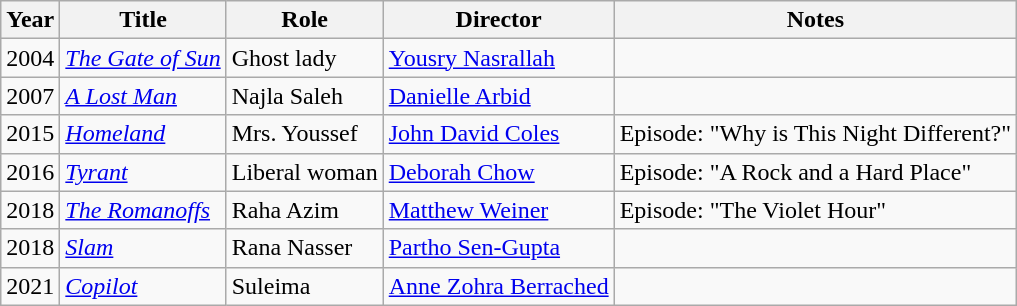<table class="wikitable sortable">
<tr align="center">
<th>Year</th>
<th>Title</th>
<th>Role</th>
<th>Director</th>
<th class="unsortable">Notes</th>
</tr>
<tr>
<td>2004</td>
<td><em><a href='#'>The Gate of Sun</a></em></td>
<td>Ghost lady</td>
<td><a href='#'>Yousry Nasrallah</a></td>
<td></td>
</tr>
<tr>
<td>2007</td>
<td><em><a href='#'>A Lost Man</a></em></td>
<td>Najla Saleh</td>
<td><a href='#'>Danielle Arbid</a></td>
<td></td>
</tr>
<tr>
<td>2015</td>
<td><em><a href='#'>Homeland</a></em></td>
<td>Mrs. Youssef</td>
<td><a href='#'>John David Coles</a></td>
<td>Episode: "Why is This Night Different?"</td>
</tr>
<tr>
<td>2016</td>
<td><em><a href='#'>Tyrant</a></em></td>
<td>Liberal woman</td>
<td><a href='#'>Deborah Chow</a></td>
<td>Episode: "A Rock and a Hard Place"</td>
</tr>
<tr>
<td>2018</td>
<td><em><a href='#'>The Romanoffs</a></em></td>
<td>Raha Azim</td>
<td><a href='#'>Matthew Weiner</a></td>
<td>Episode: "The Violet Hour"</td>
</tr>
<tr>
<td>2018</td>
<td><em><a href='#'>Slam</a></em></td>
<td>Rana Nasser</td>
<td><a href='#'>Partho Sen-Gupta</a></td>
<td></td>
</tr>
<tr>
<td>2021</td>
<td><a href='#'><em>Copilot</em></a></td>
<td>Suleima</td>
<td><a href='#'>Anne Zohra Berrached</a></td>
<td></td>
</tr>
</table>
